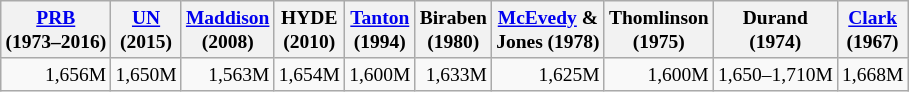<table class="wikitable" style="text-align:right;font-size:small;">
<tr>
<th><a href='#'>PRB</a><br>(1973–2016)</th>
<th><a href='#'>UN</a><br>(2015)</th>
<th><a href='#'>Maddison</a><br>(2008)</th>
<th>HYDE<br>(2010)</th>
<th><a href='#'>Tanton</a><br>(1994)</th>
<th>Biraben<br>(1980)</th>
<th><a href='#'>McEvedy</a> &<br>Jones (1978)</th>
<th>Thomlinson<br>(1975)</th>
<th>Durand<br>(1974)</th>
<th><a href='#'>Clark</a><br>(1967)</th>
</tr>
<tr>
<td>1,656M</td>
<td>1,650M</td>
<td>1,563M</td>
<td>1,654M</td>
<td>1,600M</td>
<td>1,633M</td>
<td>1,625M</td>
<td>1,600M</td>
<td>1,650–1,710M</td>
<td>1,668M</td>
</tr>
</table>
